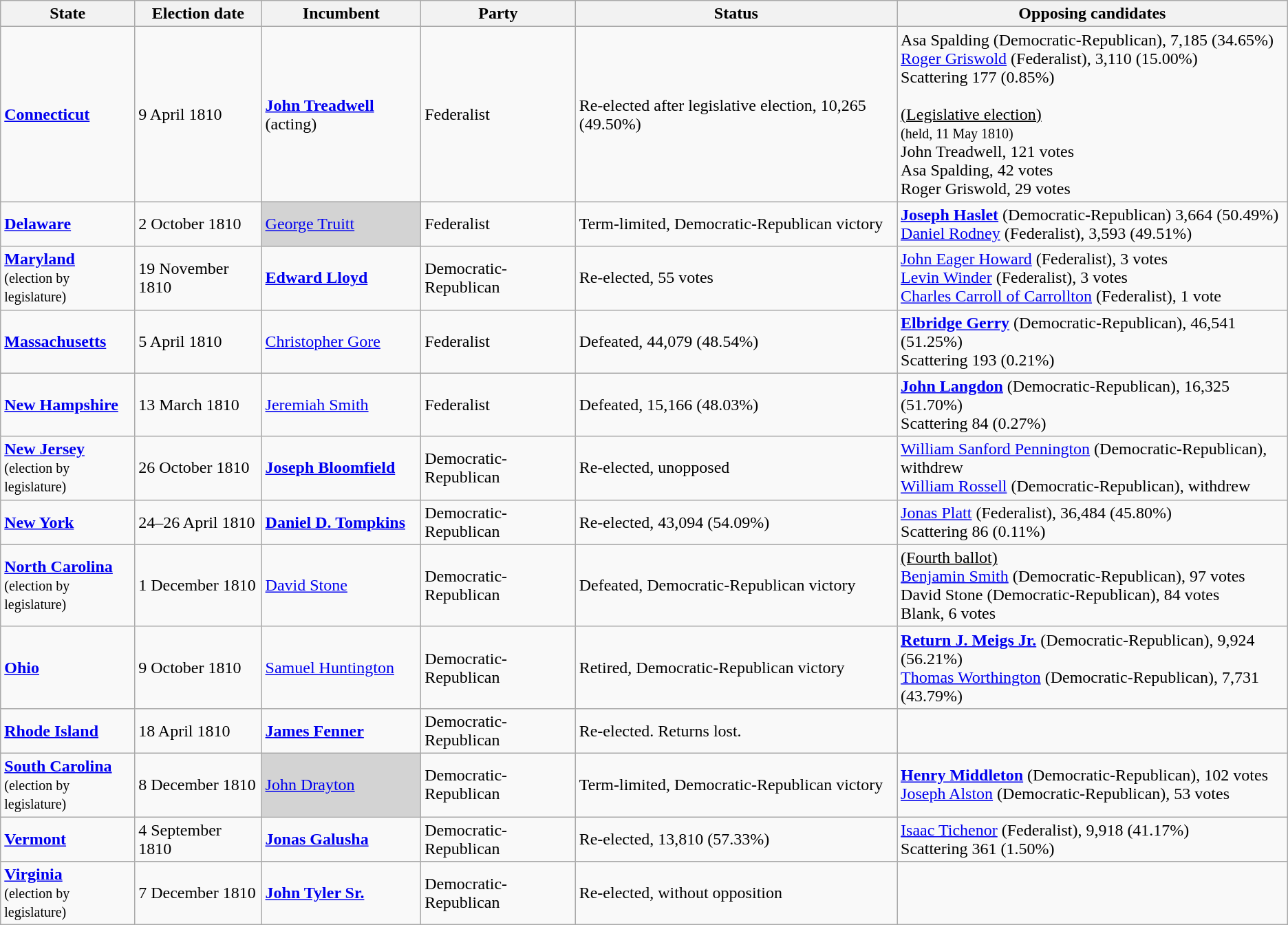<table class="wikitable">
<tr>
<th>State</th>
<th>Election date</th>
<th>Incumbent</th>
<th>Party</th>
<th>Status</th>
<th>Opposing candidates</th>
</tr>
<tr>
<td><strong><a href='#'>Connecticut</a></strong></td>
<td>9 April 1810</td>
<td><strong><a href='#'>John Treadwell</a></strong> (acting)</td>
<td>Federalist</td>
<td>Re-elected after legislative election, 10,265 (49.50%)</td>
<td>Asa Spalding (Democratic-Republican), 7,185 (34.65%)<br><a href='#'>Roger Griswold</a> (Federalist), 3,110 (15.00%)<br>Scattering 177 (0.85%)<br><br><u>(Legislative election)</u><br><small>(held, 11 May 1810)</small><br>John Treadwell, 121 votes<br>Asa Spalding, 42 votes<br>Roger Griswold, 29 votes<br></td>
</tr>
<tr>
<td><strong><a href='#'>Delaware</a></strong></td>
<td>2 October 1810</td>
<td bgcolor="lightgrey"><a href='#'>George Truitt</a></td>
<td>Federalist</td>
<td>Term-limited, Democratic-Republican victory</td>
<td><strong><a href='#'>Joseph Haslet</a></strong> (Democratic-Republican) 3,664 (50.49%)<br><a href='#'>Daniel Rodney</a> (Federalist), 3,593 (49.51%)<br></td>
</tr>
<tr>
<td><strong><a href='#'>Maryland</a></strong><br><small>(election by legislature)</small></td>
<td>19 November 1810</td>
<td><strong><a href='#'>Edward Lloyd</a></strong></td>
<td>Democratic-Republican</td>
<td>Re-elected, 55 votes</td>
<td><a href='#'>John Eager Howard</a> (Federalist), 3 votes<br><a href='#'>Levin Winder</a> (Federalist), 3 votes<br><a href='#'>Charles Carroll of Carrollton</a> (Federalist), 1 vote<br></td>
</tr>
<tr>
<td><strong><a href='#'>Massachusetts</a></strong></td>
<td>5 April 1810</td>
<td><a href='#'>Christopher Gore</a></td>
<td>Federalist</td>
<td>Defeated, 44,079 (48.54%)</td>
<td><strong><a href='#'>Elbridge Gerry</a></strong> (Democratic-Republican), 46,541 (51.25%)<br>Scattering 193 (0.21%)<br></td>
</tr>
<tr>
<td><strong><a href='#'>New Hampshire</a></strong></td>
<td>13 March 1810</td>
<td><a href='#'>Jeremiah Smith</a></td>
<td>Federalist</td>
<td>Defeated, 15,166 (48.03%)</td>
<td><strong><a href='#'>John Langdon</a></strong> (Democratic-Republican), 16,325 (51.70%)<br>Scattering 84 (0.27%)<br></td>
</tr>
<tr>
<td><strong><a href='#'>New Jersey</a></strong><br><small>(election by legislature)</small></td>
<td>26 October 1810</td>
<td><strong><a href='#'>Joseph Bloomfield</a></strong></td>
<td>Democratic-Republican</td>
<td>Re-elected, unopposed</td>
<td><a href='#'>William Sanford Pennington</a> (Democratic-Republican), withdrew<br><a href='#'>William Rossell</a> (Democratic-Republican), withdrew<br></td>
</tr>
<tr>
<td><strong><a href='#'>New York</a></strong></td>
<td>24–26 April 1810</td>
<td><strong><a href='#'>Daniel D. Tompkins</a></strong></td>
<td>Democratic-Republican</td>
<td>Re-elected, 43,094 (54.09%)</td>
<td><a href='#'>Jonas Platt</a> (Federalist), 36,484 (45.80%)<br>Scattering 86 (0.11%)<br></td>
</tr>
<tr>
<td><strong><a href='#'>North Carolina</a></strong><br><small>(election by legislature)</small></td>
<td>1 December 1810</td>
<td><a href='#'>David Stone</a></td>
<td>Democratic-Republican</td>
<td>Defeated, Democratic-Republican victory</td>
<td><u>(Fourth ballot)</u><br><a href='#'>Benjamin Smith</a> (Democratic-Republican), 97 votes<br>David Stone (Democratic-Republican), 84 votes<br>Blank, 6 votes<br></td>
</tr>
<tr>
<td><strong><a href='#'>Ohio</a></strong></td>
<td>9 October 1810</td>
<td><a href='#'>Samuel Huntington</a></td>
<td>Democratic-Republican</td>
<td>Retired, Democratic-Republican victory</td>
<td><strong><a href='#'>Return J. Meigs Jr.</a></strong> (Democratic-Republican), 9,924 (56.21%)<br><a href='#'>Thomas Worthington</a> (Democratic-Republican), 7,731 (43.79%)<br></td>
</tr>
<tr>
<td><strong><a href='#'>Rhode Island</a></strong></td>
<td>18 April 1810</td>
<td><strong><a href='#'>James Fenner</a></strong></td>
<td>Democratic-Republican</td>
<td>Re-elected. Returns lost.<br></td>
<td></td>
</tr>
<tr>
<td><strong><a href='#'>South Carolina</a></strong><br><small>(election by legislature)</small></td>
<td>8 December 1810</td>
<td bgcolor="lightgrey"><a href='#'>John Drayton</a></td>
<td>Democratic-Republican</td>
<td>Term-limited, Democratic-Republican victory</td>
<td><strong><a href='#'>Henry Middleton</a></strong> (Democratic-Republican), 102 votes<br><a href='#'>Joseph Alston</a> (Democratic-Republican), 53 votes<br></td>
</tr>
<tr>
<td><strong><a href='#'>Vermont</a></strong></td>
<td>4 September 1810</td>
<td><strong><a href='#'>Jonas Galusha</a></strong></td>
<td>Democratic-Republican</td>
<td>Re-elected, 13,810 (57.33%)</td>
<td><a href='#'>Isaac Tichenor</a> (Federalist), 9,918 (41.17%)<br>Scattering 361 (1.50%)<br></td>
</tr>
<tr>
<td><strong><a href='#'>Virginia</a></strong><br><small>(election by legislature)</small></td>
<td>7 December 1810</td>
<td><strong><a href='#'>John Tyler Sr.</a></strong></td>
<td>Democratic-Republican</td>
<td>Re-elected, without opposition<br></td>
<td></td>
</tr>
</table>
